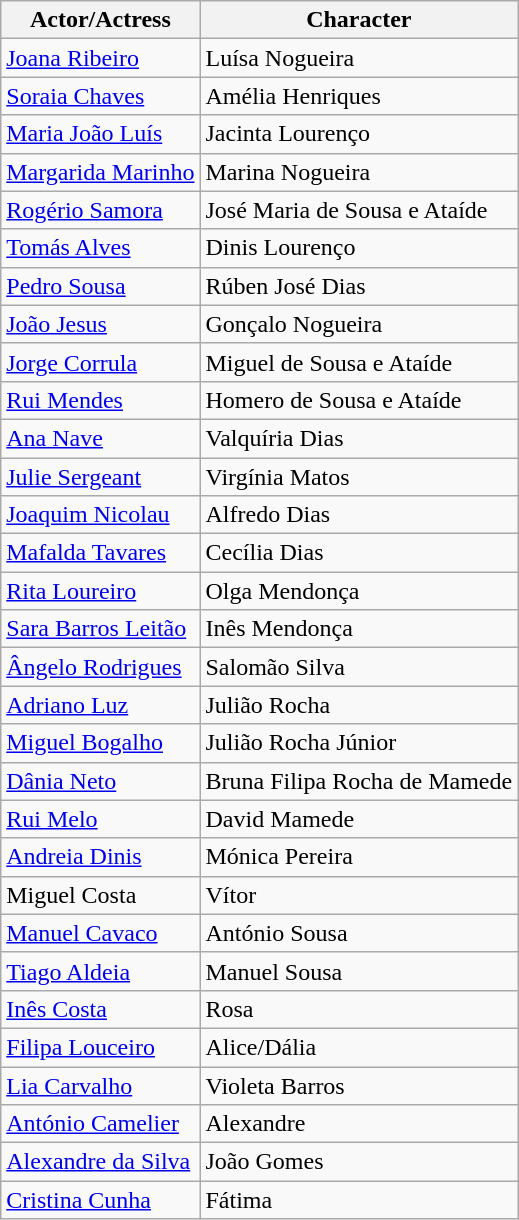<table class="wikitable sortable">
<tr>
<th>Actor/Actress</th>
<th>Character</th>
</tr>
<tr>
<td><a href='#'>Joana Ribeiro</a></td>
<td>Luísa Nogueira</td>
</tr>
<tr>
<td><a href='#'>Soraia Chaves</a></td>
<td>Amélia Henriques</td>
</tr>
<tr>
<td><a href='#'>Maria João Luís</a></td>
<td>Jacinta Lourenço</td>
</tr>
<tr>
<td><a href='#'>Margarida Marinho</a></td>
<td>Marina Nogueira</td>
</tr>
<tr>
<td><a href='#'>Rogério Samora</a></td>
<td>José Maria de Sousa e Ataíde</td>
</tr>
<tr>
<td><a href='#'>Tomás Alves</a></td>
<td>Dinis Lourenço</td>
</tr>
<tr>
<td><a href='#'>Pedro Sousa</a></td>
<td>Rúben José Dias</td>
</tr>
<tr>
<td><a href='#'>João Jesus</a></td>
<td>Gonçalo Nogueira</td>
</tr>
<tr>
<td><a href='#'>Jorge Corrula</a></td>
<td>Miguel de Sousa e Ataíde</td>
</tr>
<tr>
<td><a href='#'>Rui Mendes</a></td>
<td>Homero de Sousa e Ataíde</td>
</tr>
<tr>
<td><a href='#'>Ana Nave</a></td>
<td>Valquíria Dias</td>
</tr>
<tr>
<td><a href='#'>Julie Sergeant</a></td>
<td>Virgínia Matos</td>
</tr>
<tr>
<td><a href='#'>Joaquim Nicolau</a></td>
<td>Alfredo Dias</td>
</tr>
<tr>
<td><a href='#'>Mafalda Tavares</a></td>
<td>Cecília Dias</td>
</tr>
<tr>
<td><a href='#'>Rita Loureiro</a></td>
<td>Olga Mendonça</td>
</tr>
<tr>
<td><a href='#'>Sara Barros Leitão</a></td>
<td>Inês Mendonça</td>
</tr>
<tr>
<td><a href='#'>Ângelo Rodrigues</a></td>
<td>Salomão Silva</td>
</tr>
<tr>
<td><a href='#'>Adriano Luz</a></td>
<td>Julião Rocha</td>
</tr>
<tr>
<td><a href='#'>Miguel Bogalho</a></td>
<td>Julião Rocha Júnior</td>
</tr>
<tr>
<td><a href='#'>Dânia Neto</a></td>
<td>Bruna Filipa Rocha de Mamede</td>
</tr>
<tr>
<td><a href='#'>Rui Melo</a></td>
<td>David Mamede</td>
</tr>
<tr>
<td><a href='#'>Andreia Dinis</a></td>
<td>Mónica Pereira</td>
</tr>
<tr>
<td>Miguel Costa</td>
<td>Vítor</td>
</tr>
<tr>
<td><a href='#'>Manuel Cavaco</a></td>
<td>António Sousa</td>
</tr>
<tr>
<td><a href='#'>Tiago Aldeia</a></td>
<td>Manuel Sousa</td>
</tr>
<tr>
<td><a href='#'>Inês Costa</a></td>
<td>Rosa</td>
</tr>
<tr>
<td><a href='#'>Filipa Louceiro</a></td>
<td>Alice/Dália</td>
</tr>
<tr>
<td><a href='#'>Lia Carvalho</a></td>
<td>Violeta Barros</td>
</tr>
<tr>
<td><a href='#'>António Camelier</a></td>
<td>Alexandre</td>
</tr>
<tr>
<td><a href='#'>Alexandre da Silva</a></td>
<td>João Gomes</td>
</tr>
<tr>
<td><a href='#'>Cristina Cunha</a></td>
<td>Fátima</td>
</tr>
</table>
